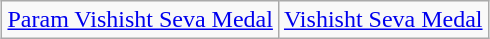<table class="wikitable" style="margin:1em auto; text-align:center;">
<tr>
<td style="text-align:center;"><a href='#'>Param Vishisht Seva Medal</a></td>
<td style="text-align:center;"><a href='#'>Vishisht Seva Medal</a></td>
</tr>
</table>
